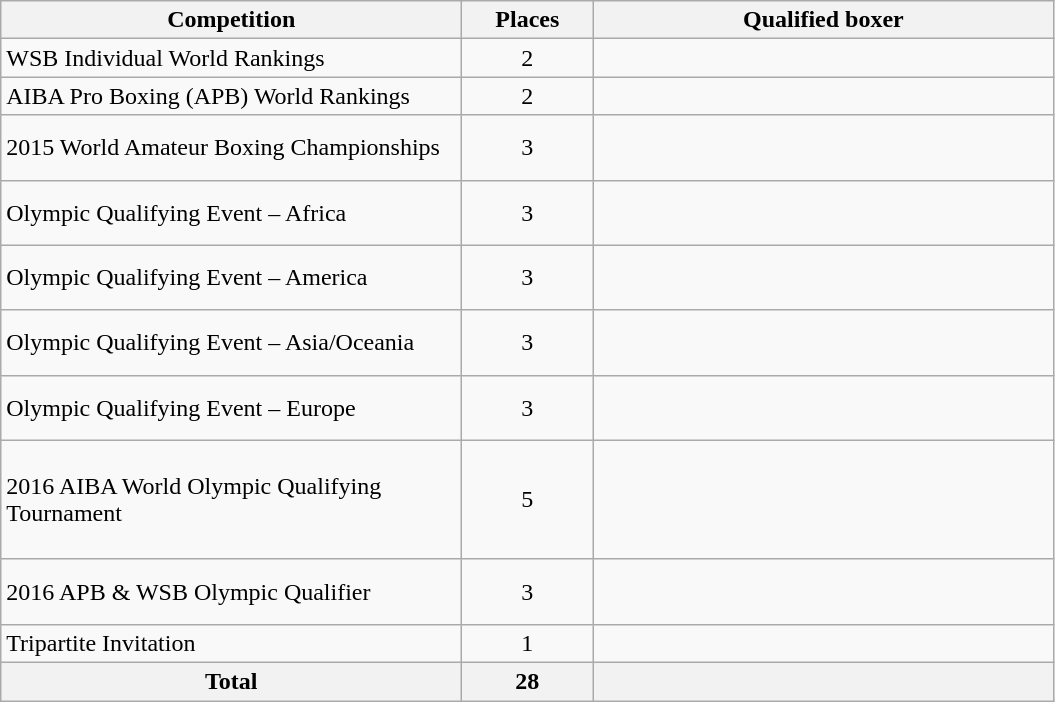<table class=wikitable>
<tr>
<th width=300>Competition</th>
<th width=80>Places</th>
<th width=300>Qualified boxer</th>
</tr>
<tr>
<td>WSB Individual World Rankings</td>
<td align="center">2</td>
<td><br></td>
</tr>
<tr>
<td>AIBA Pro Boxing (APB) World Rankings</td>
<td align="center">2</td>
<td><br></td>
</tr>
<tr>
<td>2015 World Amateur Boxing Championships</td>
<td align="center">3</td>
<td><br><br></td>
</tr>
<tr>
<td>Olympic Qualifying Event – Africa</td>
<td align="center">3</td>
<td><br><br></td>
</tr>
<tr>
<td>Olympic Qualifying Event – America</td>
<td align="center">3</td>
<td><br><br></td>
</tr>
<tr>
<td>Olympic Qualifying Event – Asia/Oceania</td>
<td align="center">3</td>
<td><br><br></td>
</tr>
<tr>
<td>Olympic Qualifying Event – Europe</td>
<td align="center">3</td>
<td><br><br></td>
</tr>
<tr>
<td>2016 AIBA World Olympic Qualifying Tournament</td>
<td align="center">5</td>
<td><br><br><br><br></td>
</tr>
<tr>
<td>2016 APB & WSB Olympic Qualifier</td>
<td align="center">3</td>
<td><br><br></td>
</tr>
<tr>
<td>Tripartite Invitation</td>
<td align="center">1</td>
<td></td>
</tr>
<tr>
<th>Total</th>
<th>28</th>
<th></th>
</tr>
</table>
